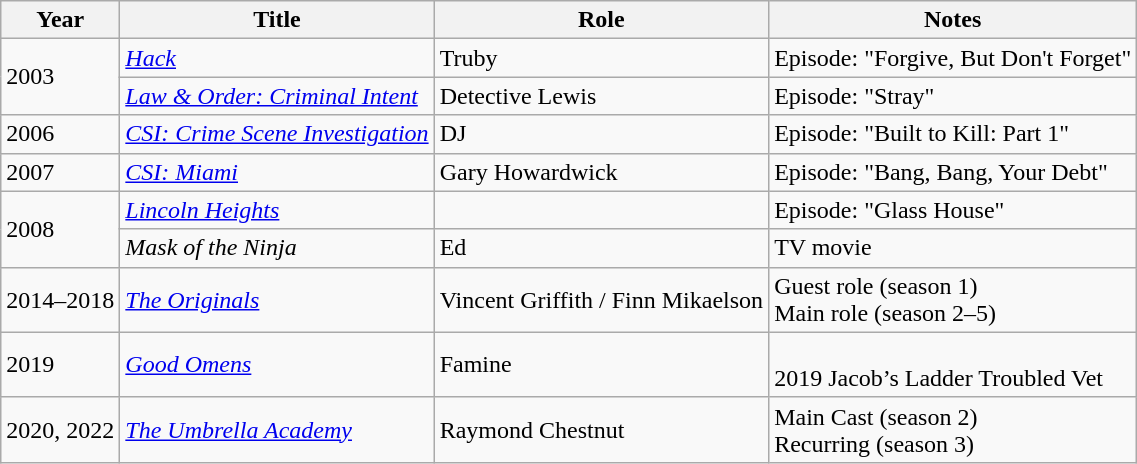<table class="wikitable sortable">
<tr>
<th>Year</th>
<th>Title</th>
<th>Role</th>
<th class="unsortable">Notes</th>
</tr>
<tr>
<td rowspan="2">2003</td>
<td><em><a href='#'>Hack</a></em></td>
<td>Truby</td>
<td>Episode: "Forgive, But Don't Forget"</td>
</tr>
<tr>
<td><em><a href='#'>Law & Order: Criminal Intent</a></em></td>
<td>Detective Lewis</td>
<td>Episode: "Stray"</td>
</tr>
<tr>
<td>2006</td>
<td><em><a href='#'>CSI: Crime Scene Investigation</a></em></td>
<td>DJ</td>
<td>Episode: "Built to Kill: Part 1"</td>
</tr>
<tr>
<td>2007</td>
<td><em><a href='#'>CSI: Miami</a></em></td>
<td>Gary Howardwick</td>
<td>Episode: "Bang, Bang, Your Debt"</td>
</tr>
<tr>
<td rowspan="2">2008</td>
<td><em><a href='#'>Lincoln Heights</a></em></td>
<td></td>
<td>Episode: "Glass House"</td>
</tr>
<tr>
<td><em>Mask of the Ninja</em></td>
<td>Ed</td>
<td>TV movie</td>
</tr>
<tr>
<td>2014–2018</td>
<td><em><a href='#'>The Originals</a></em></td>
<td>Vincent Griffith / Finn Mikaelson</td>
<td>Guest role (season 1)<br>Main role (season 2–5)</td>
</tr>
<tr>
<td>2019</td>
<td><em><a href='#'>Good Omens</a></em></td>
<td>Famine</td>
<td><br>2019 Jacob’s Ladder Troubled Vet</td>
</tr>
<tr>
<td>2020, 2022</td>
<td><em><a href='#'>The Umbrella Academy</a></em></td>
<td>Raymond Chestnut </td>
<td>Main Cast (season 2)<br> Recurring (season 3)</td>
</tr>
</table>
